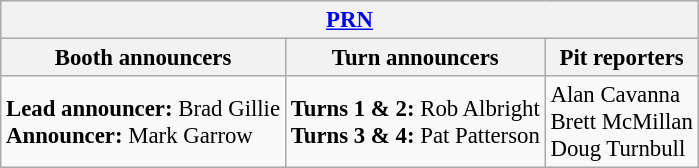<table class="wikitable" style="font-size: 95%;">
<tr>
<th colspan="3"><a href='#'>PRN</a></th>
</tr>
<tr>
<th>Booth announcers</th>
<th>Turn announcers</th>
<th>Pit reporters</th>
</tr>
<tr>
<td><strong>Lead announcer:</strong> Brad Gillie <br><strong>Announcer:</strong> Mark Garrow</td>
<td><strong>Turns 1 & 2:</strong> Rob Albright<br><strong>Turns 3 & 4:</strong> Pat Patterson</td>
<td>Alan Cavanna<br>Brett McMillan<br>Doug Turnbull</td>
</tr>
</table>
